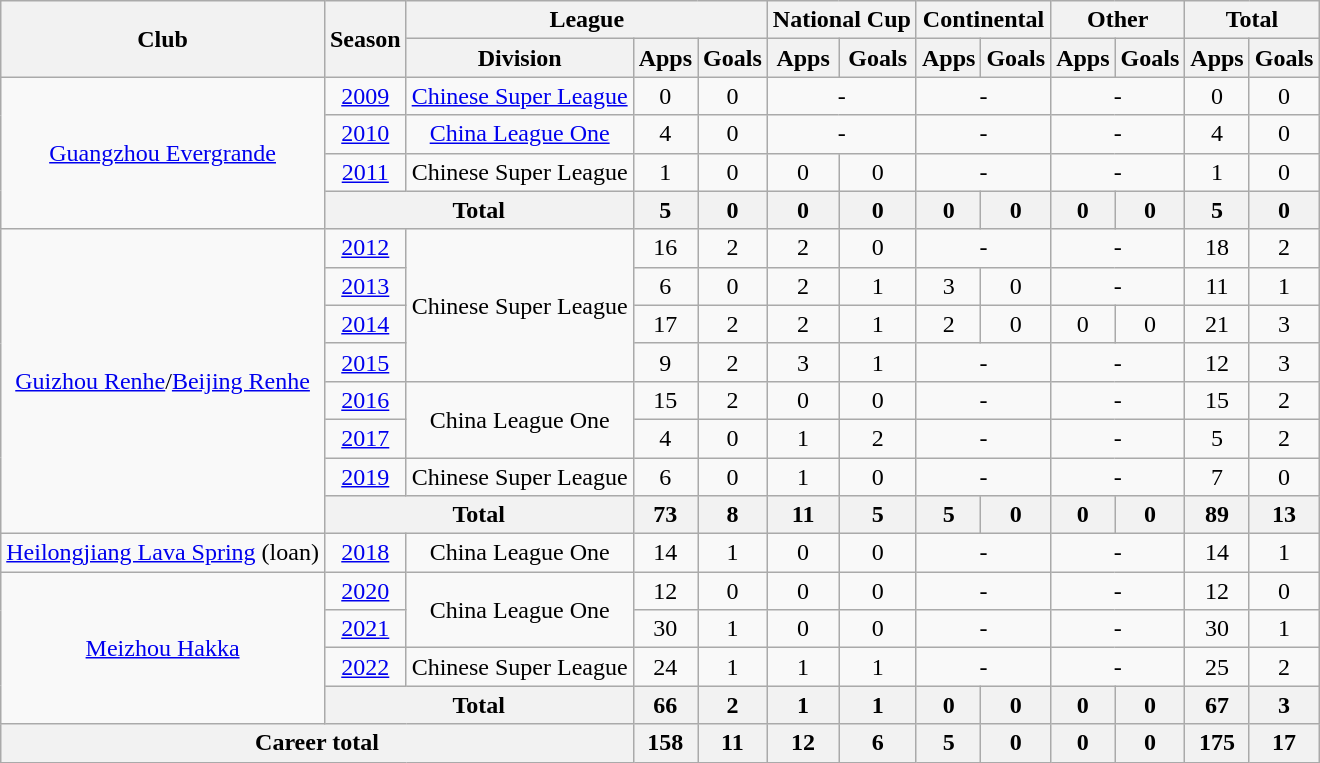<table class="wikitable" style="text-align: center">
<tr>
<th rowspan="2">Club</th>
<th rowspan="2">Season</th>
<th colspan="3">League</th>
<th colspan="2">National Cup</th>
<th colspan="2">Continental</th>
<th colspan="2">Other</th>
<th colspan="2">Total</th>
</tr>
<tr>
<th>Division</th>
<th>Apps</th>
<th>Goals</th>
<th>Apps</th>
<th>Goals</th>
<th>Apps</th>
<th>Goals</th>
<th>Apps</th>
<th>Goals</th>
<th>Apps</th>
<th>Goals</th>
</tr>
<tr>
<td rowspan=4><a href='#'>Guangzhou Evergrande</a></td>
<td><a href='#'>2009</a></td>
<td><a href='#'>Chinese Super League</a></td>
<td>0</td>
<td>0</td>
<td colspan="2">-</td>
<td colspan="2">-</td>
<td colspan="2">-</td>
<td>0</td>
<td>0</td>
</tr>
<tr>
<td><a href='#'>2010</a></td>
<td><a href='#'>China League One</a></td>
<td>4</td>
<td>0</td>
<td colspan="2">-</td>
<td colspan="2">-</td>
<td colspan="2">-</td>
<td>4</td>
<td>0</td>
</tr>
<tr>
<td><a href='#'>2011</a></td>
<td>Chinese Super League</td>
<td>1</td>
<td>0</td>
<td>0</td>
<td>0</td>
<td colspan="2">-</td>
<td colspan="2">-</td>
<td>1</td>
<td>0</td>
</tr>
<tr>
<th colspan=2>Total</th>
<th>5</th>
<th>0</th>
<th>0</th>
<th>0</th>
<th>0</th>
<th>0</th>
<th>0</th>
<th>0</th>
<th>5</th>
<th>0</th>
</tr>
<tr>
<td rowspan=8><a href='#'>Guizhou Renhe</a>/<a href='#'>Beijing Renhe</a></td>
<td><a href='#'>2012</a></td>
<td rowspan=4>Chinese Super League</td>
<td>16</td>
<td>2</td>
<td>2</td>
<td>0</td>
<td colspan="2">-</td>
<td colspan="2">-</td>
<td>18</td>
<td>2</td>
</tr>
<tr>
<td><a href='#'>2013</a></td>
<td>6</td>
<td>0</td>
<td>2</td>
<td>1</td>
<td>3</td>
<td>0</td>
<td colspan="2">-</td>
<td>11</td>
<td>1</td>
</tr>
<tr>
<td><a href='#'>2014</a></td>
<td>17</td>
<td>2</td>
<td>2</td>
<td>1</td>
<td>2</td>
<td>0</td>
<td>0</td>
<td>0</td>
<td>21</td>
<td>3</td>
</tr>
<tr>
<td><a href='#'>2015</a></td>
<td>9</td>
<td>2</td>
<td>3</td>
<td>1</td>
<td colspan="2">-</td>
<td colspan="2">-</td>
<td>12</td>
<td>3</td>
</tr>
<tr>
<td><a href='#'>2016</a></td>
<td rowspan=2>China League One</td>
<td>15</td>
<td>2</td>
<td>0</td>
<td>0</td>
<td colspan="2">-</td>
<td colspan="2">-</td>
<td>15</td>
<td>2</td>
</tr>
<tr>
<td><a href='#'>2017</a></td>
<td>4</td>
<td>0</td>
<td>1</td>
<td>2</td>
<td colspan="2">-</td>
<td colspan="2">-</td>
<td>5</td>
<td>2</td>
</tr>
<tr>
<td><a href='#'>2019</a></td>
<td>Chinese Super League</td>
<td>6</td>
<td>0</td>
<td>1</td>
<td>0</td>
<td colspan="2">-</td>
<td colspan="2">-</td>
<td>7</td>
<td>0</td>
</tr>
<tr>
<th colspan=2>Total</th>
<th>73</th>
<th>8</th>
<th>11</th>
<th>5</th>
<th>5</th>
<th>0</th>
<th>0</th>
<th>0</th>
<th>89</th>
<th>13</th>
</tr>
<tr>
<td><a href='#'>Heilongjiang Lava Spring</a> (loan)</td>
<td><a href='#'>2018</a></td>
<td>China League One</td>
<td>14</td>
<td>1</td>
<td>0</td>
<td>0</td>
<td colspan="2">-</td>
<td colspan="2">-</td>
<td>14</td>
<td>1</td>
</tr>
<tr>
<td rowspan=4><a href='#'>Meizhou Hakka</a></td>
<td><a href='#'>2020</a></td>
<td rowspan=2>China League One</td>
<td>12</td>
<td>0</td>
<td>0</td>
<td>0</td>
<td colspan="2">-</td>
<td colspan="2">-</td>
<td>12</td>
<td>0</td>
</tr>
<tr>
<td><a href='#'>2021</a></td>
<td>30</td>
<td>1</td>
<td>0</td>
<td>0</td>
<td colspan="2">-</td>
<td colspan="2">-</td>
<td>30</td>
<td>1</td>
</tr>
<tr>
<td><a href='#'>2022</a></td>
<td>Chinese Super League</td>
<td>24</td>
<td>1</td>
<td>1</td>
<td>1</td>
<td colspan="2">-</td>
<td colspan="2">-</td>
<td>25</td>
<td>2</td>
</tr>
<tr>
<th colspan=2>Total</th>
<th>66</th>
<th>2</th>
<th>1</th>
<th>1</th>
<th>0</th>
<th>0</th>
<th>0</th>
<th>0</th>
<th>67</th>
<th>3</th>
</tr>
<tr>
<th colspan=3>Career total</th>
<th>158</th>
<th>11</th>
<th>12</th>
<th>6</th>
<th>5</th>
<th>0</th>
<th>0</th>
<th>0</th>
<th>175</th>
<th>17</th>
</tr>
</table>
